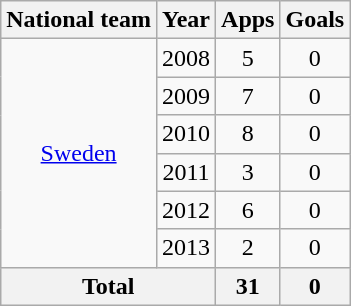<table class="wikitable" style="text-align:center">
<tr>
<th>National team</th>
<th>Year</th>
<th>Apps</th>
<th>Goals</th>
</tr>
<tr>
<td rowspan="6"><a href='#'>Sweden</a></td>
<td>2008</td>
<td>5</td>
<td>0</td>
</tr>
<tr>
<td>2009</td>
<td>7</td>
<td>0</td>
</tr>
<tr>
<td>2010</td>
<td>8</td>
<td>0</td>
</tr>
<tr>
<td>2011</td>
<td>3</td>
<td>0</td>
</tr>
<tr>
<td>2012</td>
<td>6</td>
<td>0</td>
</tr>
<tr>
<td>2013</td>
<td>2</td>
<td>0</td>
</tr>
<tr>
<th colspan="2">Total</th>
<th>31</th>
<th>0</th>
</tr>
</table>
